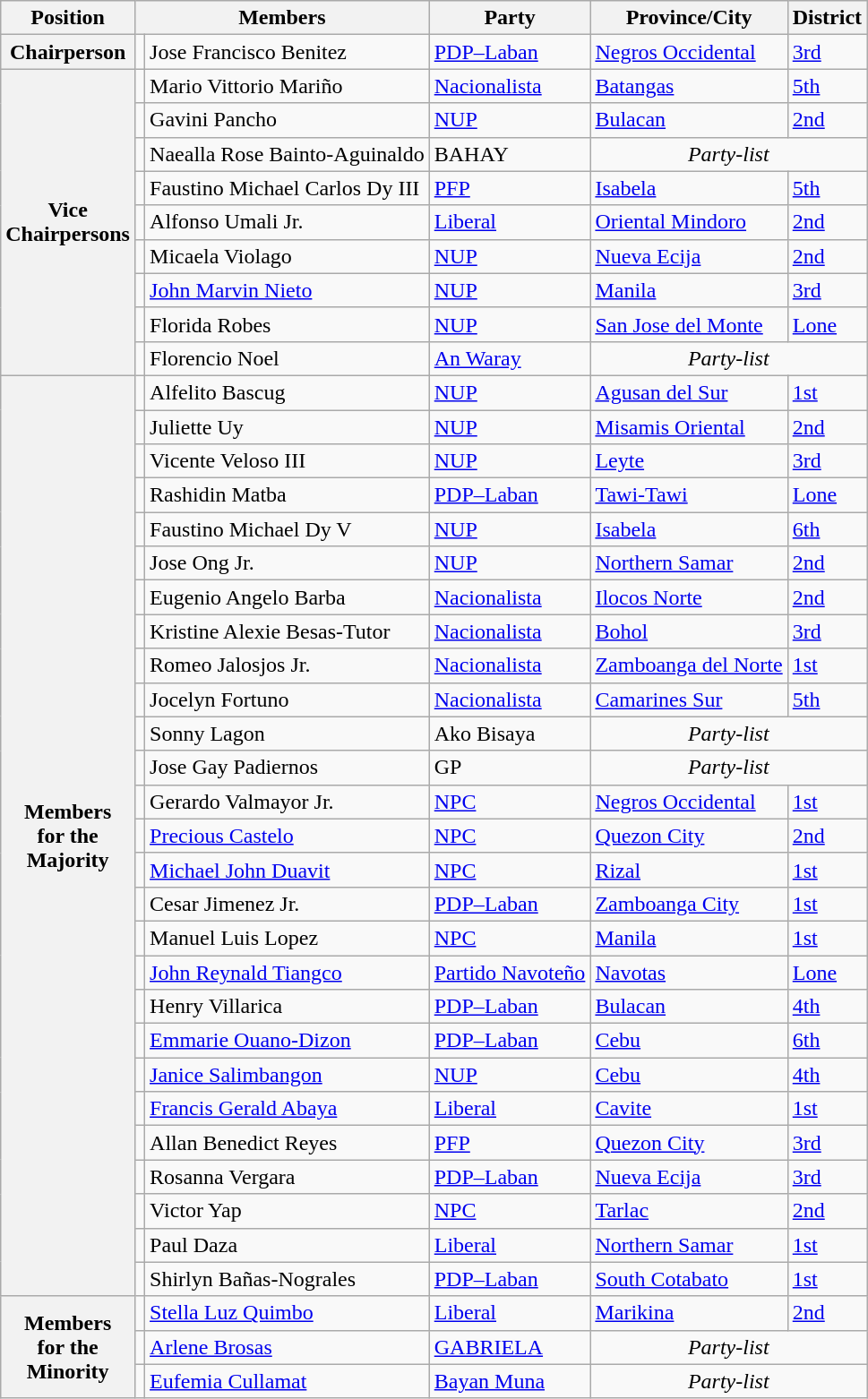<table class="wikitable" style="font-size: 100%;">
<tr>
<th>Position</th>
<th colspan="2">Members</th>
<th>Party</th>
<th>Province/City</th>
<th>District</th>
</tr>
<tr>
<th>Chairperson</th>
<td></td>
<td>Jose Francisco Benitez</td>
<td><a href='#'>PDP–Laban</a></td>
<td><a href='#'>Negros Occidental</a></td>
<td><a href='#'>3rd</a></td>
</tr>
<tr>
<th rowspan="9">Vice<br>Chairpersons</th>
<td></td>
<td>Mario Vittorio Mariño</td>
<td><a href='#'>Nacionalista</a></td>
<td><a href='#'>Batangas</a></td>
<td><a href='#'>5th</a></td>
</tr>
<tr>
<td></td>
<td>Gavini Pancho</td>
<td><a href='#'>NUP</a></td>
<td><a href='#'>Bulacan</a></td>
<td><a href='#'>2nd</a></td>
</tr>
<tr>
<td></td>
<td>Naealla Rose Bainto-Aguinaldo</td>
<td>BAHAY</td>
<td align="center" colspan="2"><em>Party-list</em></td>
</tr>
<tr>
<td></td>
<td>Faustino Michael Carlos Dy III</td>
<td><a href='#'>PFP</a></td>
<td><a href='#'>Isabela</a></td>
<td><a href='#'>5th</a></td>
</tr>
<tr>
<td></td>
<td>Alfonso Umali Jr.</td>
<td><a href='#'>Liberal</a></td>
<td><a href='#'>Oriental Mindoro</a></td>
<td><a href='#'>2nd</a></td>
</tr>
<tr>
<td></td>
<td>Micaela Violago</td>
<td><a href='#'>NUP</a></td>
<td><a href='#'>Nueva Ecija</a></td>
<td><a href='#'>2nd</a></td>
</tr>
<tr>
<td></td>
<td><a href='#'>John Marvin Nieto</a></td>
<td><a href='#'>NUP</a></td>
<td><a href='#'>Manila</a></td>
<td><a href='#'>3rd</a></td>
</tr>
<tr>
<td></td>
<td>Florida Robes</td>
<td><a href='#'>NUP</a></td>
<td><a href='#'>San Jose del Monte</a></td>
<td><a href='#'>Lone</a></td>
</tr>
<tr>
<td></td>
<td>Florencio Noel</td>
<td><a href='#'>An Waray</a></td>
<td align="center" colspan="2"><em>Party-list</em></td>
</tr>
<tr>
<th rowspan="27">Members<br>for the<br>Majority</th>
<td></td>
<td>Alfelito Bascug</td>
<td><a href='#'>NUP</a></td>
<td><a href='#'>Agusan del Sur</a></td>
<td><a href='#'>1st</a></td>
</tr>
<tr>
<td></td>
<td>Juliette Uy</td>
<td><a href='#'>NUP</a></td>
<td><a href='#'>Misamis Oriental</a></td>
<td><a href='#'>2nd</a></td>
</tr>
<tr>
<td></td>
<td>Vicente Veloso III</td>
<td><a href='#'>NUP</a></td>
<td><a href='#'>Leyte</a></td>
<td><a href='#'>3rd</a></td>
</tr>
<tr>
<td></td>
<td>Rashidin Matba</td>
<td><a href='#'>PDP–Laban</a></td>
<td><a href='#'>Tawi-Tawi</a></td>
<td><a href='#'>Lone</a></td>
</tr>
<tr>
<td></td>
<td>Faustino Michael Dy V</td>
<td><a href='#'>NUP</a></td>
<td><a href='#'>Isabela</a></td>
<td><a href='#'>6th</a></td>
</tr>
<tr>
<td></td>
<td>Jose Ong Jr.</td>
<td><a href='#'>NUP</a></td>
<td><a href='#'>Northern Samar</a></td>
<td><a href='#'>2nd</a></td>
</tr>
<tr>
<td></td>
<td>Eugenio Angelo Barba</td>
<td><a href='#'>Nacionalista</a></td>
<td><a href='#'>Ilocos Norte</a></td>
<td><a href='#'>2nd</a></td>
</tr>
<tr>
<td></td>
<td>Kristine Alexie Besas-Tutor</td>
<td><a href='#'>Nacionalista</a></td>
<td><a href='#'>Bohol</a></td>
<td><a href='#'>3rd</a></td>
</tr>
<tr>
<td></td>
<td>Romeo Jalosjos Jr.</td>
<td><a href='#'>Nacionalista</a></td>
<td><a href='#'>Zamboanga del Norte</a></td>
<td><a href='#'>1st</a></td>
</tr>
<tr>
<td></td>
<td>Jocelyn Fortuno</td>
<td><a href='#'>Nacionalista</a></td>
<td><a href='#'>Camarines Sur</a></td>
<td><a href='#'>5th</a></td>
</tr>
<tr>
<td></td>
<td>Sonny Lagon</td>
<td>Ako Bisaya</td>
<td align="center" colspan="2"><em>Party-list</em></td>
</tr>
<tr>
<td></td>
<td>Jose Gay Padiernos</td>
<td>GP</td>
<td align="center" colspan="2"><em>Party-list</em></td>
</tr>
<tr>
<td></td>
<td>Gerardo Valmayor Jr.</td>
<td><a href='#'>NPC</a></td>
<td><a href='#'>Negros Occidental</a></td>
<td><a href='#'>1st</a></td>
</tr>
<tr>
<td></td>
<td><a href='#'>Precious Castelo</a></td>
<td><a href='#'>NPC</a></td>
<td><a href='#'>Quezon City</a></td>
<td><a href='#'>2nd</a></td>
</tr>
<tr>
<td></td>
<td><a href='#'>Michael John Duavit</a></td>
<td><a href='#'>NPC</a></td>
<td><a href='#'>Rizal</a></td>
<td><a href='#'>1st</a></td>
</tr>
<tr>
<td></td>
<td>Cesar Jimenez Jr.</td>
<td><a href='#'>PDP–Laban</a></td>
<td><a href='#'>Zamboanga City</a></td>
<td><a href='#'>1st</a></td>
</tr>
<tr>
<td></td>
<td>Manuel Luis Lopez</td>
<td><a href='#'>NPC</a></td>
<td><a href='#'>Manila</a></td>
<td><a href='#'>1st</a></td>
</tr>
<tr>
<td></td>
<td><a href='#'>John Reynald Tiangco</a></td>
<td><a href='#'>Partido Navoteño</a></td>
<td><a href='#'>Navotas</a></td>
<td><a href='#'>Lone</a></td>
</tr>
<tr>
<td></td>
<td>Henry Villarica</td>
<td><a href='#'>PDP–Laban</a></td>
<td><a href='#'>Bulacan</a></td>
<td><a href='#'>4th</a></td>
</tr>
<tr>
<td></td>
<td><a href='#'>Emmarie Ouano-Dizon</a></td>
<td><a href='#'>PDP–Laban</a></td>
<td><a href='#'>Cebu</a></td>
<td><a href='#'>6th</a></td>
</tr>
<tr>
<td></td>
<td><a href='#'>Janice Salimbangon</a></td>
<td><a href='#'>NUP</a></td>
<td><a href='#'>Cebu</a></td>
<td><a href='#'>4th</a></td>
</tr>
<tr>
<td></td>
<td><a href='#'>Francis Gerald Abaya</a></td>
<td><a href='#'>Liberal</a></td>
<td><a href='#'>Cavite</a></td>
<td><a href='#'>1st</a></td>
</tr>
<tr>
<td></td>
<td>Allan Benedict Reyes</td>
<td><a href='#'>PFP</a></td>
<td><a href='#'>Quezon City</a></td>
<td><a href='#'>3rd</a></td>
</tr>
<tr>
<td></td>
<td>Rosanna Vergara</td>
<td><a href='#'>PDP–Laban</a></td>
<td><a href='#'>Nueva Ecija</a></td>
<td><a href='#'>3rd</a></td>
</tr>
<tr>
<td></td>
<td>Victor Yap</td>
<td><a href='#'>NPC</a></td>
<td><a href='#'>Tarlac</a></td>
<td><a href='#'>2nd</a></td>
</tr>
<tr>
<td></td>
<td>Paul Daza</td>
<td><a href='#'>Liberal</a></td>
<td><a href='#'>Northern Samar</a></td>
<td><a href='#'>1st</a></td>
</tr>
<tr>
<td></td>
<td>Shirlyn Bañas-Nograles</td>
<td><a href='#'>PDP–Laban</a></td>
<td><a href='#'>South Cotabato</a></td>
<td><a href='#'>1st</a></td>
</tr>
<tr>
<th rowspan="3">Members<br>for the<br>Minority</th>
<td></td>
<td><a href='#'>Stella Luz Quimbo</a></td>
<td><a href='#'>Liberal</a></td>
<td><a href='#'>Marikina</a></td>
<td><a href='#'>2nd</a></td>
</tr>
<tr>
<td></td>
<td><a href='#'>Arlene Brosas</a></td>
<td><a href='#'>GABRIELA</a></td>
<td align="center" colspan="2"><em>Party-list</em></td>
</tr>
<tr>
<td></td>
<td><a href='#'>Eufemia Cullamat</a></td>
<td><a href='#'>Bayan Muna</a></td>
<td align="center" colspan="2"><em>Party-list</em></td>
</tr>
</table>
